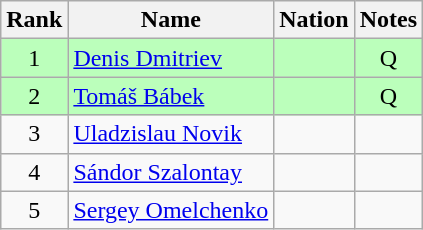<table class="wikitable sortable" style="text-align:center">
<tr>
<th>Rank</th>
<th>Name</th>
<th>Nation</th>
<th>Notes</th>
</tr>
<tr bgcolor=bbffbb>
<td>1</td>
<td align=left><a href='#'>Denis Dmitriev</a></td>
<td align=left></td>
<td>Q</td>
</tr>
<tr bgcolor=bbffbb>
<td>2</td>
<td align=left><a href='#'>Tomáš Bábek</a></td>
<td align=left></td>
<td>Q</td>
</tr>
<tr>
<td>3</td>
<td align=left><a href='#'>Uladzislau Novik</a></td>
<td align=left></td>
<td></td>
</tr>
<tr>
<td>4</td>
<td align=left><a href='#'>Sándor Szalontay</a></td>
<td align=left></td>
<td></td>
</tr>
<tr>
<td>5</td>
<td align=left><a href='#'>Sergey Omelchenko</a></td>
<td align=left></td>
<td></td>
</tr>
</table>
